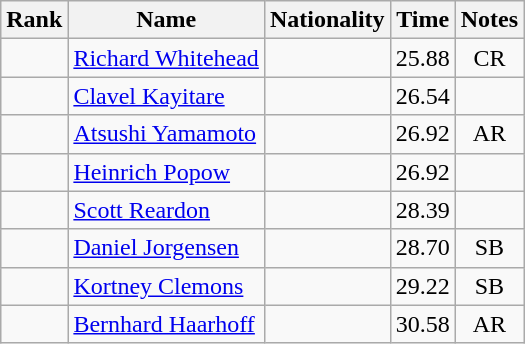<table class="wikitable sortable" style="text-align:center">
<tr>
<th>Rank</th>
<th>Name</th>
<th>Nationality</th>
<th>Time</th>
<th>Notes</th>
</tr>
<tr>
<td></td>
<td align=left><a href='#'>Richard Whitehead</a></td>
<td align=left></td>
<td>25.88</td>
<td>CR</td>
</tr>
<tr>
<td></td>
<td align=left><a href='#'>Clavel Kayitare</a></td>
<td align=left></td>
<td>26.54</td>
<td></td>
</tr>
<tr>
<td></td>
<td align=left><a href='#'>Atsushi Yamamoto</a></td>
<td align=left></td>
<td>26.92</td>
<td>AR</td>
</tr>
<tr>
<td></td>
<td align=left><a href='#'>Heinrich Popow</a></td>
<td align=left></td>
<td>26.92</td>
<td></td>
</tr>
<tr>
<td></td>
<td align=left><a href='#'>Scott Reardon</a></td>
<td align=left></td>
<td>28.39</td>
<td></td>
</tr>
<tr>
<td></td>
<td align=left><a href='#'>Daniel Jorgensen</a></td>
<td align=left></td>
<td>28.70</td>
<td>SB</td>
</tr>
<tr>
<td></td>
<td align=left><a href='#'>Kortney Clemons</a></td>
<td align=left></td>
<td>29.22</td>
<td>SB</td>
</tr>
<tr>
<td></td>
<td align=left><a href='#'>Bernhard Haarhoff</a></td>
<td align=left></td>
<td>30.58</td>
<td>AR</td>
</tr>
</table>
